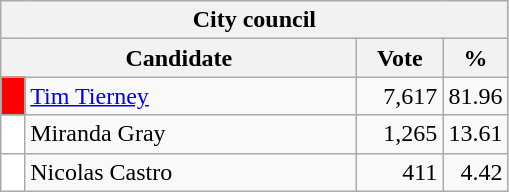<table class="wikitable">
<tr>
<th colspan="4">City council</th>
</tr>
<tr>
<th bgcolor="#DDDDFF" width="230px" colspan="2">Candidate</th>
<th bgcolor="#DDDDFF" width="50px">Vote</th>
<th bgcolor="#DDDDFF" width="30px">%</th>
</tr>
<tr>
<td style="background-color:#fe0000;"></td>
<td style="text-align:left;"><a href='#'>Tim Tierney</a></td>
<td style="text-align:right;">7,617</td>
<td style="text-align:right;">81.96</td>
</tr>
<tr>
<td style="background-color:#FFFFFF;"></td>
<td style="text-align:left;">Miranda Gray</td>
<td style="text-align:right;">1,265</td>
<td style="text-align:right;">13.61</td>
</tr>
<tr>
<td style="background-color:#FFFFFF;"></td>
<td style="text-align:left;">Nicolas Castro</td>
<td style="text-align:right;">411</td>
<td style="text-align:right;">4.42</td>
</tr>
</table>
